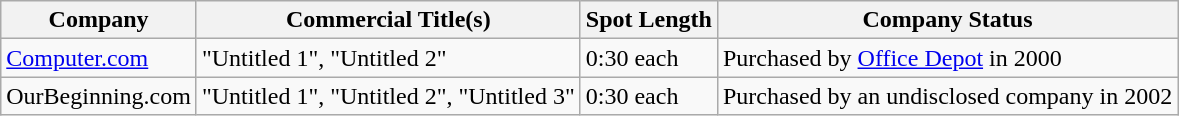<table class="wikitable">
<tr>
<th>Company</th>
<th>Commercial Title(s)</th>
<th>Spot Length</th>
<th>Company Status</th>
</tr>
<tr>
<td><a href='#'>Computer.com</a></td>
<td>"Untitled 1", "Untitled 2"</td>
<td>0:30 each</td>
<td>Purchased by <a href='#'>Office Depot</a> in 2000</td>
</tr>
<tr>
<td>OurBeginning.com</td>
<td>"Untitled 1", "Untitled 2", "Untitled 3"</td>
<td>0:30 each</td>
<td>Purchased by an undisclosed company in 2002</td>
</tr>
</table>
